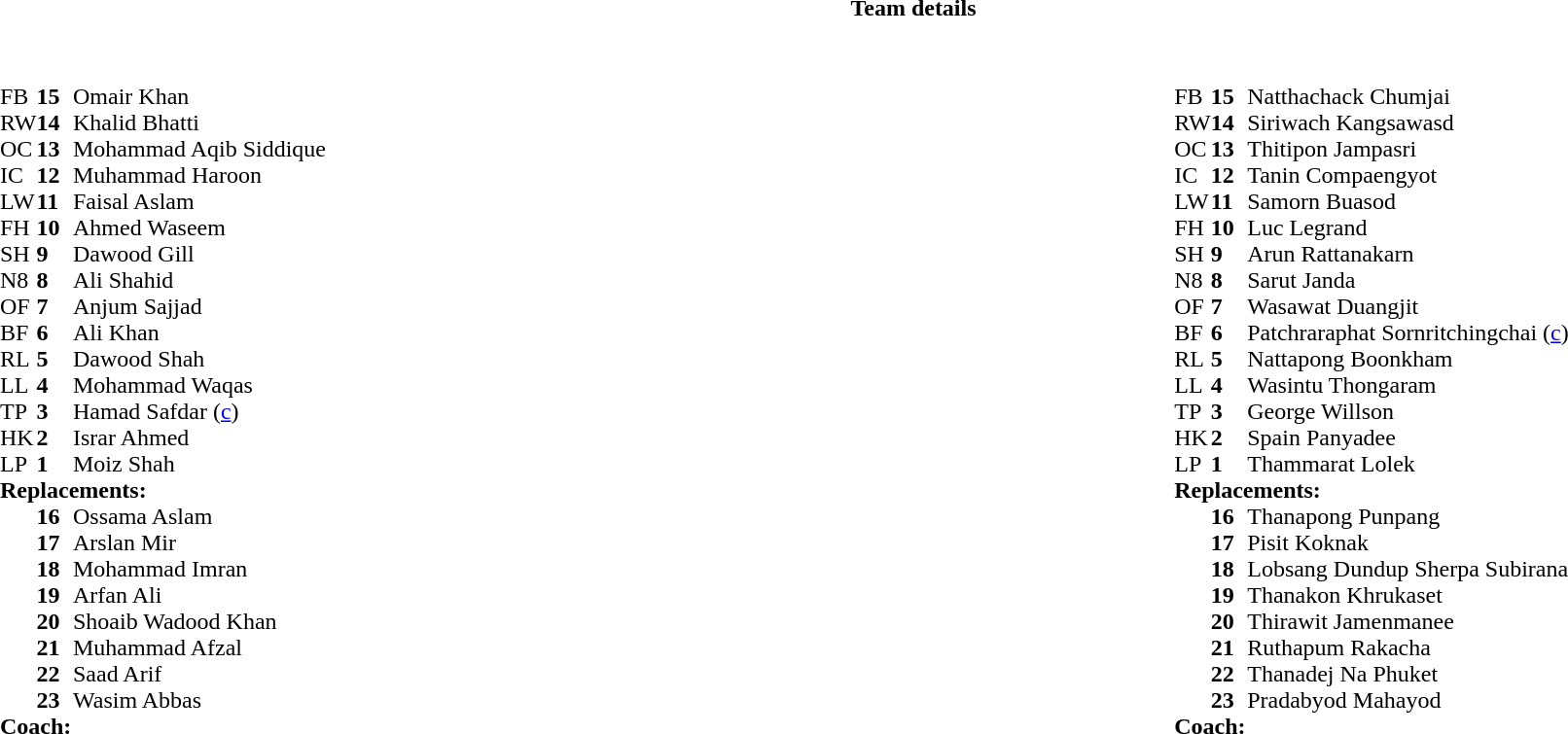<table class="collapsible collapsed" border="0" style="width:100%;">
<tr>
<th>Team details</th>
</tr>
<tr>
<td><br><table style="width:100%">
<tr>
<td style="vertical-align:top;width:50%"><br><table cellspacing="0" cellpadding="0">
<tr>
<th width="25"></th>
<th width="25"></th>
</tr>
<tr>
<td>FB</td>
<td><strong>15</strong></td>
<td>Omair Khan</td>
</tr>
<tr>
<td>RW</td>
<td><strong>14</strong></td>
<td>Khalid Bhatti</td>
</tr>
<tr>
<td>OC</td>
<td><strong>13</strong></td>
<td>Mohammad Aqib Siddique</td>
</tr>
<tr>
<td>IC</td>
<td><strong>12</strong></td>
<td>Muhammad Haroon</td>
</tr>
<tr>
<td>LW</td>
<td><strong>11</strong></td>
<td>Faisal Aslam</td>
</tr>
<tr>
<td>FH</td>
<td><strong>10</strong></td>
<td>Ahmed Waseem</td>
</tr>
<tr>
<td>SH</td>
<td><strong>9</strong></td>
<td>Dawood Gill</td>
</tr>
<tr>
<td>N8</td>
<td><strong>8</strong></td>
<td>Ali Shahid</td>
</tr>
<tr>
<td>OF</td>
<td><strong>7</strong></td>
<td>Anjum Sajjad</td>
</tr>
<tr>
<td>BF</td>
<td><strong>6</strong></td>
<td>Ali Khan</td>
</tr>
<tr>
<td>RL</td>
<td><strong>5</strong></td>
<td>Dawood Shah</td>
</tr>
<tr>
<td>LL</td>
<td><strong>4</strong></td>
<td>Mohammad Waqas</td>
</tr>
<tr>
<td>TP</td>
<td><strong>3</strong></td>
<td>Hamad Safdar (<a href='#'>c</a>)</td>
</tr>
<tr>
<td>HK</td>
<td><strong>2</strong></td>
<td>Israr Ahmed</td>
</tr>
<tr>
<td>LP</td>
<td><strong>1</strong></td>
<td>Moiz Shah</td>
</tr>
<tr>
<td colspan="3"><strong>Replacements:</strong></td>
</tr>
<tr>
<td></td>
<td><strong>16</strong></td>
<td>Ossama Aslam</td>
</tr>
<tr>
<td></td>
<td><strong>17</strong></td>
<td>Arslan Mir</td>
</tr>
<tr>
<td></td>
<td><strong>18</strong></td>
<td>Mohammad Imran</td>
</tr>
<tr>
<td></td>
<td><strong>19</strong></td>
<td>Arfan Ali</td>
</tr>
<tr>
<td></td>
<td><strong>20</strong></td>
<td>Shoaib Wadood Khan</td>
</tr>
<tr>
<td></td>
<td><strong>21</strong></td>
<td>Muhammad Afzal</td>
</tr>
<tr>
<td></td>
<td><strong>22</strong></td>
<td>Saad Arif</td>
</tr>
<tr>
<td></td>
<td><strong>23</strong></td>
<td>Wasim Abbas</td>
</tr>
<tr>
<td colspan="3"><strong>Coach:</strong></td>
</tr>
<tr>
<td colspan="3"></td>
</tr>
</table>
</td>
<td style="vertical-align:top;width:50%"><br><table cellspacing="0" cellpadding="0" style="margin:auto">
<tr>
<th width="25"></th>
<th width="25"></th>
</tr>
<tr>
<td>FB</td>
<td><strong>15</strong></td>
<td>Natthachack Chumjai</td>
</tr>
<tr>
<td>RW</td>
<td><strong>14</strong></td>
<td>Siriwach Kangsawasd</td>
</tr>
<tr>
<td>OC</td>
<td><strong>13</strong></td>
<td>Thitipon Jampasri</td>
</tr>
<tr>
<td>IC</td>
<td><strong>12</strong></td>
<td>Tanin Compaengyot</td>
</tr>
<tr>
<td>LW</td>
<td><strong>11</strong></td>
<td>Samorn Buasod</td>
</tr>
<tr>
<td>FH</td>
<td><strong>10</strong></td>
<td>Luc Legrand</td>
</tr>
<tr>
<td>SH</td>
<td><strong>9</strong></td>
<td>Arun Rattanakarn</td>
</tr>
<tr>
<td>N8</td>
<td><strong>8</strong></td>
<td>Sarut Janda</td>
</tr>
<tr>
<td>OF</td>
<td><strong>7</strong></td>
<td>Wasawat Duangjit</td>
</tr>
<tr>
<td>BF</td>
<td><strong>6</strong></td>
<td>Patchraraphat Sornritchingchai (<a href='#'>c</a>)</td>
</tr>
<tr>
<td>RL</td>
<td><strong>5</strong></td>
<td>Nattapong Boonkham</td>
</tr>
<tr>
<td>LL</td>
<td><strong>4</strong></td>
<td>Wasintu Thongaram</td>
</tr>
<tr>
<td>TP</td>
<td><strong>3</strong></td>
<td>George Willson</td>
</tr>
<tr>
<td>HK</td>
<td><strong>2</strong></td>
<td>Spain Panyadee</td>
</tr>
<tr>
<td>LP</td>
<td><strong>1</strong></td>
<td>Thammarat Lolek</td>
</tr>
<tr>
<td colspan="3"><strong>Replacements:</strong></td>
</tr>
<tr>
<td></td>
<td><strong>16</strong></td>
<td>Thanapong Punpang</td>
</tr>
<tr>
<td></td>
<td><strong>17</strong></td>
<td>Pisit Koknak</td>
</tr>
<tr>
<td></td>
<td><strong>18</strong></td>
<td>Lobsang Dundup Sherpa Subirana</td>
</tr>
<tr>
<td></td>
<td><strong>19</strong></td>
<td>Thanakon Khrukaset</td>
</tr>
<tr>
<td></td>
<td><strong>20</strong></td>
<td>Thirawit Jamenmanee</td>
</tr>
<tr>
<td></td>
<td><strong>21</strong></td>
<td>Ruthapum Rakacha</td>
</tr>
<tr>
<td></td>
<td><strong>22</strong></td>
<td>Thanadej Na Phuket</td>
</tr>
<tr>
<td></td>
<td><strong>23</strong></td>
<td>Pradabyod Mahayod</td>
</tr>
<tr>
<td colspan="3"><strong>Coach:</strong></td>
</tr>
<tr>
<td colspan="4"></td>
</tr>
</table>
</td>
</tr>
</table>
</td>
</tr>
</table>
